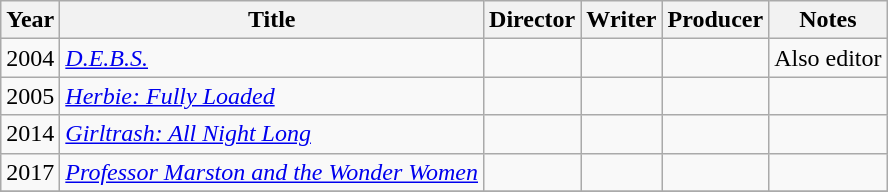<table class="wikitable">
<tr>
<th>Year</th>
<th>Title</th>
<th>Director</th>
<th>Writer</th>
<th>Producer</th>
<th>Notes</th>
</tr>
<tr>
<td>2004</td>
<td><em><a href='#'>D.E.B.S.</a></em></td>
<td></td>
<td></td>
<td></td>
<td>Also editor</td>
</tr>
<tr>
<td>2005</td>
<td><em><a href='#'>Herbie: Fully Loaded</a></em></td>
<td></td>
<td></td>
<td></td>
<td></td>
</tr>
<tr>
<td>2014</td>
<td><em><a href='#'>Girltrash: All Night Long</a></em></td>
<td></td>
<td></td>
<td></td>
<td></td>
</tr>
<tr>
<td>2017</td>
<td><em><a href='#'>Professor Marston and the Wonder Women</a></em></td>
<td></td>
<td></td>
<td></td>
<td></td>
</tr>
<tr>
</tr>
</table>
